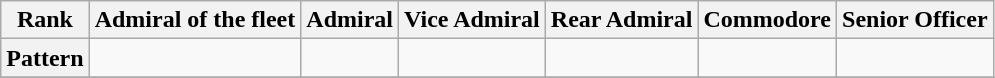<table class="wikitable" style="text-align:center">
<tr>
<th>Rank</th>
<th>Admiral of the fleet</th>
<th>Admiral</th>
<th>Vice Admiral</th>
<th>Rear Admiral</th>
<th>Commodore</th>
<th>Senior Officer</th>
</tr>
<tr>
<th>Pattern</th>
<td></td>
<td></td>
<td></td>
<td></td>
<td></td>
<td></td>
</tr>
<tr>
</tr>
</table>
